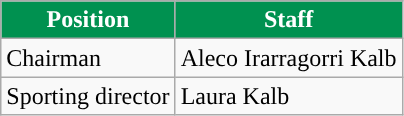<table class="wikitable">
<tr>
<th style=background-color:#009150;color:white>Position</th>
<th style=background-color:#009150;color:white>Staff</th>
</tr>
<tr>
<td>Chairman</td>
<td> Aleco Irarragorri Kalb</td>
</tr>
<tr>
<td>Sporting director</td>
<td> Laura Kalb</td>
</tr>
</table>
